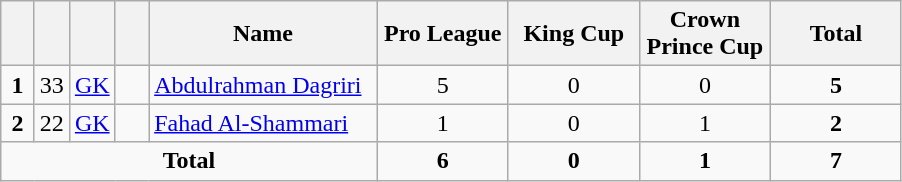<table class="wikitable" style="text-align:center">
<tr>
<th width=15></th>
<th width=15></th>
<th width=15></th>
<th width=15></th>
<th width=145>Name</th>
<th width=80>Pro League</th>
<th width=80>King Cup</th>
<th width=80>Crown Prince Cup</th>
<th width=80>Total</th>
</tr>
<tr>
<td><strong>1</strong></td>
<td>33</td>
<td><a href='#'>GK</a></td>
<td></td>
<td align=left><a href='#'>Abdulrahman Dagriri</a></td>
<td>5</td>
<td>0</td>
<td>0</td>
<td><strong>5</strong></td>
</tr>
<tr>
<td><strong>2</strong></td>
<td>22</td>
<td><a href='#'>GK</a></td>
<td></td>
<td align=left><a href='#'>Fahad Al-Shammari</a></td>
<td>1</td>
<td>0</td>
<td>1</td>
<td><strong>2</strong></td>
</tr>
<tr>
<td colspan=5><strong>Total</strong></td>
<td><strong>6</strong></td>
<td><strong>0</strong></td>
<td><strong>1</strong></td>
<td><strong>7</strong></td>
</tr>
</table>
